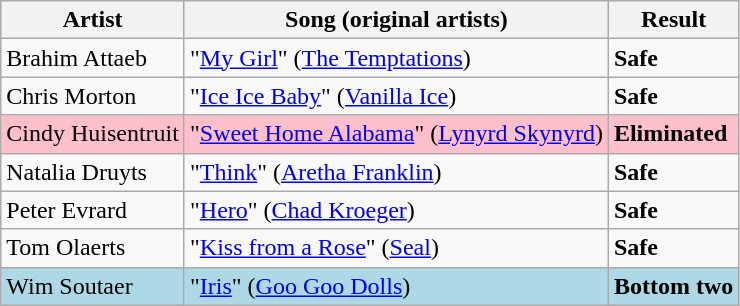<table class=wikitable>
<tr>
<th>Artist</th>
<th>Song (original artists)</th>
<th>Result</th>
</tr>
<tr>
<td>Brahim Attaeb</td>
<td>"<a href='#'>My Girl</a>" (<a href='#'>The Temptations</a>)</td>
<td><strong>Safe</strong></td>
</tr>
<tr>
<td>Chris Morton</td>
<td>"<a href='#'>Ice Ice Baby</a>" (<a href='#'>Vanilla Ice</a>)</td>
<td><strong>Safe</strong></td>
</tr>
<tr style="background:pink;">
<td>Cindy Huisentruit</td>
<td>"<a href='#'>Sweet Home Alabama</a>" (<a href='#'>Lynyrd Skynyrd</a>)</td>
<td><strong>Eliminated</strong></td>
</tr>
<tr>
<td>Natalia Druyts</td>
<td>"<a href='#'>Think</a>" (<a href='#'>Aretha Franklin</a>)</td>
<td><strong>Safe</strong></td>
</tr>
<tr>
<td>Peter Evrard</td>
<td>"<a href='#'>Hero</a>" (<a href='#'>Chad Kroeger</a>)</td>
<td><strong>Safe</strong></td>
</tr>
<tr>
<td>Tom Olaerts</td>
<td>"<a href='#'>Kiss from a Rose</a>" (<a href='#'>Seal</a>)</td>
<td><strong>Safe</strong></td>
</tr>
<tr style="background:lightblue;">
<td>Wim Soutaer</td>
<td>"<a href='#'>Iris</a>" (<a href='#'>Goo Goo Dolls</a>)</td>
<td><strong>Bottom two</strong></td>
</tr>
</table>
